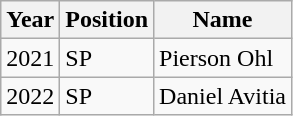<table class="wikitable">
<tr>
<th>Year</th>
<th>Position</th>
<th>Name</th>
</tr>
<tr>
<td>2021</td>
<td>SP</td>
<td>Pierson Ohl</td>
</tr>
<tr>
<td>2022</td>
<td>SP</td>
<td>Daniel Avitia</td>
</tr>
</table>
